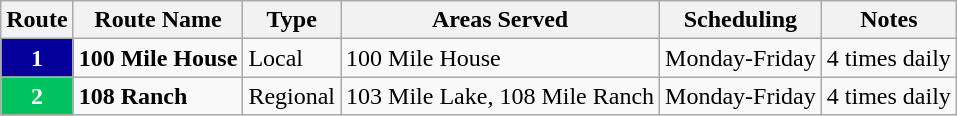<table class="wikitable">
<tr>
<th>Route</th>
<th>Route Name</th>
<th>Type</th>
<th>Areas Served</th>
<th>Scheduling</th>
<th>Notes</th>
</tr>
<tr>
<td Style="background: #050099; color: white; text-align: center;"><strong>1</strong></td>
<td><strong>100 Mile House</strong></td>
<td>Local</td>
<td>100 Mile House</td>
<td>Monday-Friday</td>
<td>4 times daily</td>
</tr>
<tr>
<td Style="background: #00C25E; color: white; text-align: center;"><strong>2</strong></td>
<td><strong>108 Ranch</strong></td>
<td>Regional</td>
<td>103 Mile Lake, 108 Mile Ranch</td>
<td>Monday-Friday</td>
<td>4 times daily</td>
</tr>
</table>
